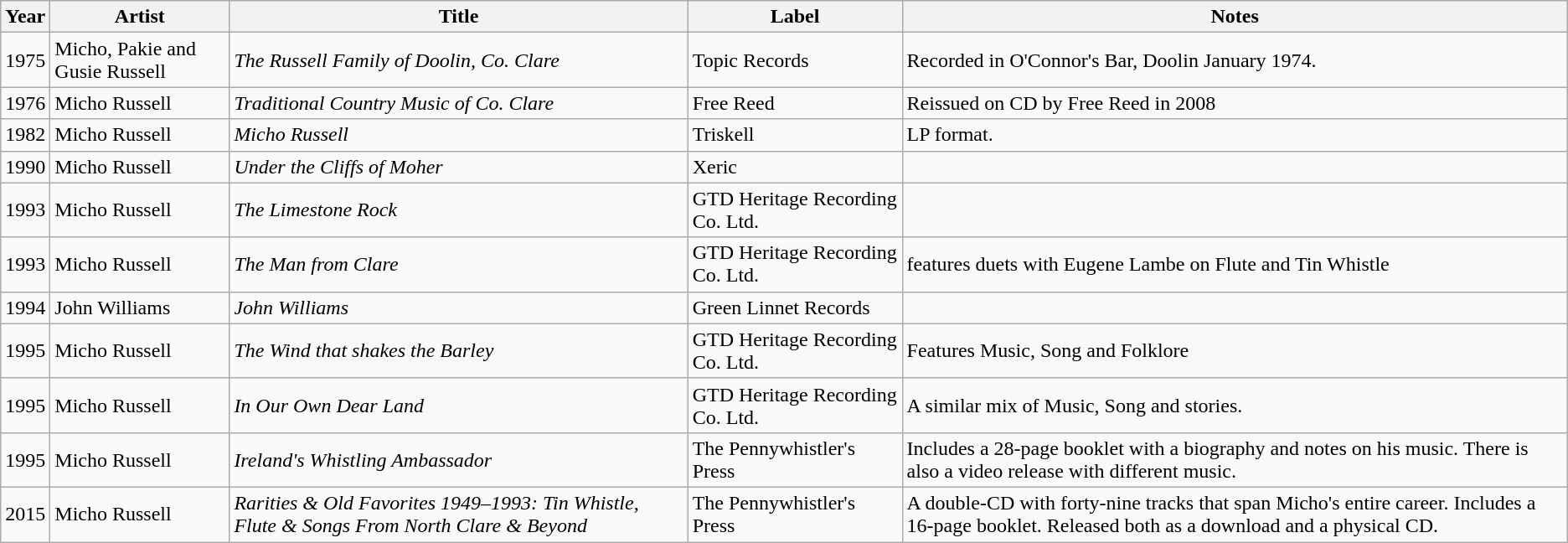<table class="wikitable">
<tr>
<th>Year</th>
<th>Artist</th>
<th>Title</th>
<th>Label</th>
<th>Notes</th>
</tr>
<tr>
<td>1975</td>
<td>Micho, Pakie and Gusie Russell</td>
<td><em>The Russell Family of Doolin, Co. Clare</em></td>
<td>Topic Records</td>
<td>Recorded in O'Connor's Bar, Doolin January 1974.</td>
</tr>
<tr>
<td>1976</td>
<td>Micho Russell</td>
<td><em>Traditional Country Music of Co. Clare</em></td>
<td>Free Reed</td>
<td>Reissued on CD by Free Reed in 2008</td>
</tr>
<tr>
<td>1982</td>
<td>Micho Russell</td>
<td><em>Micho Russell</em></td>
<td>Triskell</td>
<td>LP format.</td>
</tr>
<tr>
<td>1990</td>
<td>Micho Russell</td>
<td><em>Under the Cliffs of Moher</em></td>
<td>Xeric</td>
<td></td>
</tr>
<tr>
<td>1993</td>
<td>Micho Russell</td>
<td><em>The Limestone Rock</em></td>
<td>GTD Heritage Recording Co. Ltd.</td>
<td></td>
</tr>
<tr>
<td>1993</td>
<td>Micho Russell</td>
<td><em>The Man from Clare</em></td>
<td>GTD Heritage Recording Co. Ltd.</td>
<td>features duets with Eugene Lambe on Flute and Tin Whistle</td>
</tr>
<tr>
<td>1994</td>
<td>John Williams</td>
<td><em>John Williams</em></td>
<td>Green Linnet Records</td>
<td></td>
</tr>
<tr>
<td>1995</td>
<td>Micho Russell</td>
<td><em>The Wind that shakes the Barley</em></td>
<td>GTD Heritage Recording Co. Ltd.</td>
<td>Features Music, Song and Folklore</td>
</tr>
<tr>
<td>1995</td>
<td>Micho Russell</td>
<td><em>In Our Own Dear Land</em></td>
<td>GTD Heritage Recording Co. Ltd.</td>
<td>A similar mix of Music, Song and stories.</td>
</tr>
<tr>
<td>1995</td>
<td>Micho Russell</td>
<td><em>Ireland's Whistling Ambassador</em></td>
<td>The Pennywhistler's Press</td>
<td>Includes a 28-page booklet with a biography and notes on his music. There is also a video release with different music.</td>
</tr>
<tr>
<td>2015</td>
<td>Micho Russell</td>
<td><em>Rarities & Old Favorites 1949–1993: Tin Whistle, Flute & Songs From North Clare & Beyond</em></td>
<td>The Pennywhistler's Press</td>
<td>A double-CD with forty-nine tracks that span Micho's entire career. Includes a 16-page booklet. Released both as a download and a physical CD.</td>
</tr>
</table>
